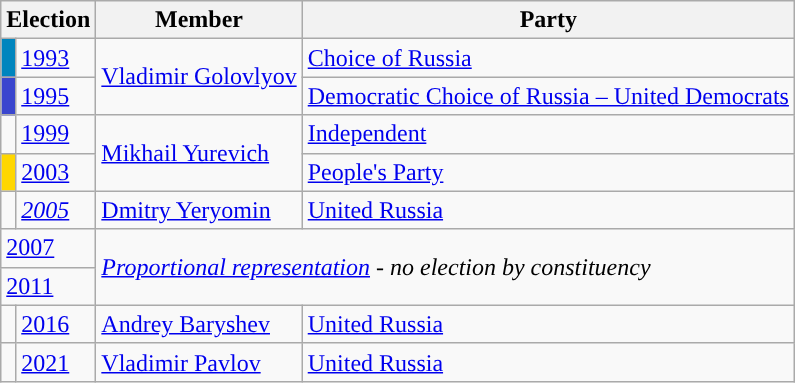<table class="wikitable">
<tr>
<th colspan="2">Election</th>
<th>Member</th>
<th>Party</th>
</tr>
<tr>
<td style="background-color:#0085BE"></td>
<td><a href='#'>1993</a></td>
<td rowspan=2><a href='#'>Vladimir Golovlyov</a></td>
<td><a href='#'>Choice of Russia</a></td>
</tr>
<tr>
<td style="background-color:#3A46CE"></td>
<td><a href='#'>1995</a></td>
<td><a href='#'>Democratic Choice of Russia – United Democrats</a></td>
</tr>
<tr>
<td style="background-color:"></td>
<td><a href='#'>1999</a></td>
<td rowspan=2><a href='#'>Mikhail Yurevich</a></td>
<td><a href='#'>Independent</a></td>
</tr>
<tr>
<td style="background-color:#FFD700"></td>
<td><a href='#'>2003</a></td>
<td><a href='#'>People's Party</a></td>
</tr>
<tr>
<td style="background-color:"></td>
<td><em><a href='#'>2005</a></em></td>
<td><a href='#'>Dmitry Yeryomin</a></td>
<td><a href='#'>United Russia</a></td>
</tr>
<tr>
<td colspan=2><a href='#'>2007</a></td>
<td colspan=2 rowspan=2><em><a href='#'>Proportional representation</a> - no election by constituency</em></td>
</tr>
<tr>
<td colspan=2><a href='#'>2011</a></td>
</tr>
<tr>
<td style="background-color: "></td>
<td><a href='#'>2016</a></td>
<td><a href='#'>Andrey Baryshev</a></td>
<td><a href='#'>United Russia</a></td>
</tr>
<tr>
<td style="background-color: "></td>
<td><a href='#'>2021</a></td>
<td><a href='#'>Vladimir Pavlov</a></td>
<td><a href='#'>United Russia</a></td>
</tr>
</table>
